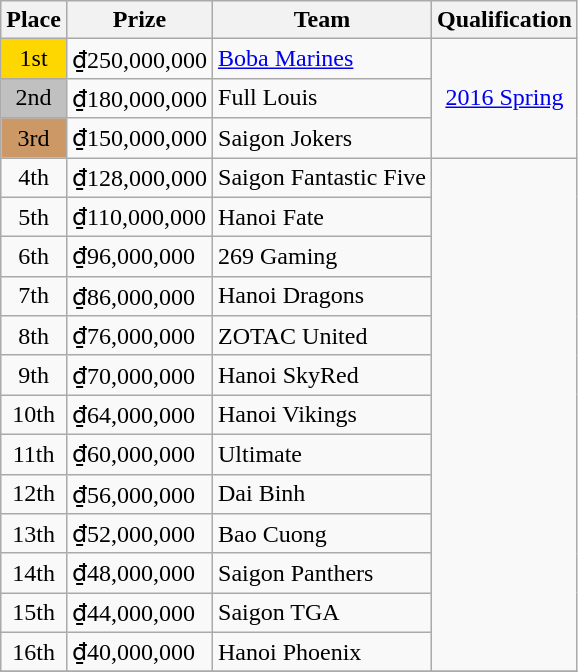<table class="wikitable" style="text-align:left">
<tr>
<th style="text-align:center"><strong>Place</strong></th>
<th style="text-align:center"><strong>Prize</strong></th>
<th style="text-align:center"><strong>Team</strong></th>
<th style="text-align:center"><strong>Qualification</strong></th>
</tr>
<tr>
<td style="text-align:center; background:gold;">1st</td>
<td>₫250,000,000</td>
<td><a href='#'>Boba Marines</a></td>
<td style="text-align:center" rowspan="3"><a href='#'>2016 Spring</a></td>
</tr>
<tr>
<td style="text-align:center; background:silver;">2nd</td>
<td>₫180,000,000</td>
<td>Full Louis</td>
</tr>
<tr>
<td style="text-align:center; background:#c96;">3rd</td>
<td>₫150,000,000</td>
<td>Saigon Jokers</td>
</tr>
<tr>
<td style="text-align:center">4th</td>
<td>₫128,000,000</td>
<td>Saigon Fantastic Five</td>
<td style="text-align:center" rowspan="13"></td>
</tr>
<tr>
<td style="text-align:center">5th</td>
<td>₫110,000,000</td>
<td>Hanoi Fate</td>
</tr>
<tr>
<td style="text-align:center">6th</td>
<td>₫96,000,000</td>
<td>269 Gaming</td>
</tr>
<tr>
<td style="text-align:center">7th</td>
<td>₫86,000,000</td>
<td>Hanoi Dragons</td>
</tr>
<tr>
<td style="text-align:center">8th</td>
<td>₫76,000,000</td>
<td>ZOTAC United</td>
</tr>
<tr>
<td style="text-align:center">9th</td>
<td>₫70,000,000</td>
<td>Hanoi SkyRed</td>
</tr>
<tr>
<td style="text-align:center">10th</td>
<td>₫64,000,000</td>
<td>Hanoi Vikings</td>
</tr>
<tr>
<td style="text-align:center">11th</td>
<td>₫60,000,000</td>
<td>Ultimate</td>
</tr>
<tr>
<td style="text-align:center">12th</td>
<td>₫56,000,000</td>
<td>Dai Binh</td>
</tr>
<tr>
<td style="text-align:center">13th</td>
<td>₫52,000,000</td>
<td>Bao Cuong</td>
</tr>
<tr>
<td style="text-align:center">14th</td>
<td>₫48,000,000</td>
<td>Saigon Panthers</td>
</tr>
<tr>
<td style="text-align:center">15th</td>
<td>₫44,000,000</td>
<td>Saigon TGA</td>
</tr>
<tr>
<td style="text-align:center">16th</td>
<td>₫40,000,000</td>
<td>Hanoi Phoenix</td>
</tr>
<tr>
</tr>
</table>
